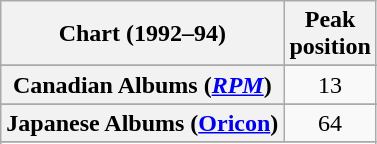<table class="wikitable sortable plainrowheaders" style="text-align:center;">
<tr>
<th>Chart (1992–94)</th>
<th>Peak<br>position</th>
</tr>
<tr>
</tr>
<tr>
<th scope="row">Canadian Albums (<em><a href='#'>RPM</a></em>)</th>
<td>13</td>
</tr>
<tr>
</tr>
<tr>
<th scope="row">Japanese Albums (<a href='#'>Oricon</a>)</th>
<td>64</td>
</tr>
<tr>
</tr>
<tr>
</tr>
<tr>
</tr>
</table>
